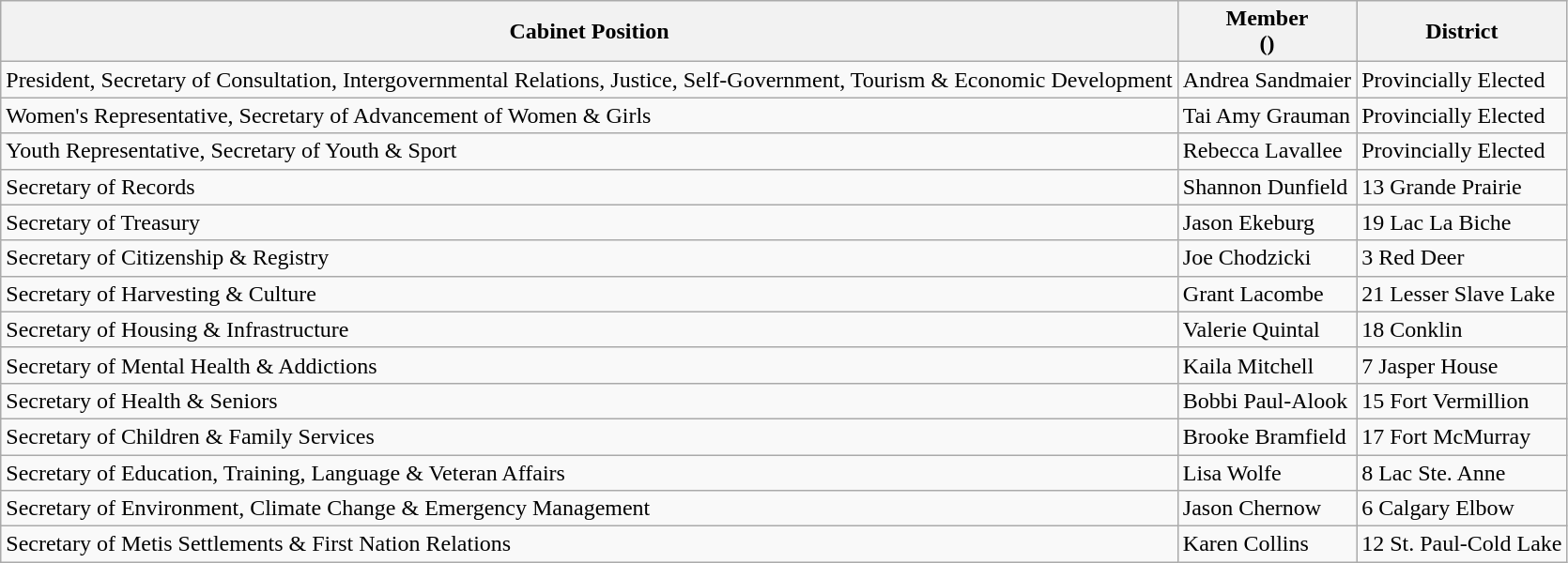<table class="wikitable">
<tr>
<th>Cabinet Position</th>
<th>Member<br>()</th>
<th>District</th>
</tr>
<tr>
<td>President, Secretary of Consultation, Intergovernmental Relations, Justice, Self-Government, Tourism & Economic Development</td>
<td>Andrea Sandmaier</td>
<td>Provincially Elected</td>
</tr>
<tr>
<td>Women's Representative, Secretary of Advancement of Women & Girls</td>
<td>Tai Amy Grauman</td>
<td>Provincially Elected</td>
</tr>
<tr>
<td>Youth Representative, Secretary of Youth & Sport</td>
<td>Rebecca Lavallee</td>
<td>Provincially Elected</td>
</tr>
<tr>
<td>Secretary of Records</td>
<td>Shannon Dunfield</td>
<td>13 Grande Prairie</td>
</tr>
<tr>
<td>Secretary of Treasury</td>
<td>Jason Ekeburg</td>
<td>19 Lac La Biche</td>
</tr>
<tr>
<td>Secretary of Citizenship & Registry</td>
<td>Joe Chodzicki</td>
<td>3 Red Deer</td>
</tr>
<tr>
<td>Secretary of Harvesting & Culture</td>
<td>Grant Lacombe</td>
<td>21 Lesser Slave Lake</td>
</tr>
<tr>
<td>Secretary of Housing & Infrastructure</td>
<td>Valerie Quintal</td>
<td>18 Conklin</td>
</tr>
<tr>
<td>Secretary of Mental Health & Addictions</td>
<td>Kaila Mitchell</td>
<td>7 Jasper House</td>
</tr>
<tr>
<td>Secretary of Health & Seniors</td>
<td>Bobbi Paul-Alook</td>
<td>15 Fort Vermillion</td>
</tr>
<tr>
<td>Secretary of Children & Family Services</td>
<td>Brooke Bramfield</td>
<td>17 Fort McMurray</td>
</tr>
<tr>
<td>Secretary of Education, Training, Language & Veteran Affairs</td>
<td>Lisa Wolfe</td>
<td>8 Lac Ste. Anne</td>
</tr>
<tr>
<td>Secretary of Environment, Climate Change & Emergency Management</td>
<td>Jason Chernow</td>
<td>6 Calgary Elbow</td>
</tr>
<tr>
<td>Secretary of Metis Settlements & First Nation Relations</td>
<td>Karen Collins</td>
<td>12 St. Paul-Cold Lake</td>
</tr>
</table>
